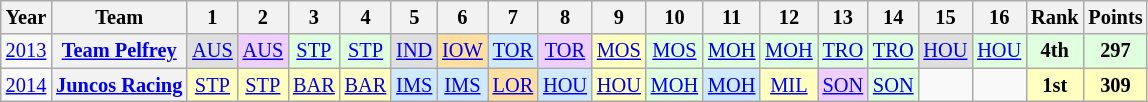<table class="wikitable" style="text-align:center; font-size:85%">
<tr>
<th>Year</th>
<th>Team</th>
<th>1</th>
<th>2</th>
<th>3</th>
<th>4</th>
<th>5</th>
<th>6</th>
<th>7</th>
<th>8</th>
<th>9</th>
<th>10</th>
<th>11</th>
<th>12</th>
<th>13</th>
<th>14</th>
<th>15</th>
<th>16</th>
<th>Rank</th>
<th>Points</th>
</tr>
<tr>
<td><a href='#'>2013</a></td>
<th nowrap><a href='#'>Team Pelfrey</a></th>
<td style="background:#DFDFDF;"><a href='#'>AUS</a><br></td>
<td style="background:#EFCFFF;"><a href='#'>AUS</a><br></td>
<td style="background:#DFFFDF;"><a href='#'>STP</a><br></td>
<td style="background:#DFFFDF;"><a href='#'>STP</a><br></td>
<td style="background:#DFDFDF;"><a href='#'>IND</a><br></td>
<td style="background:#FFDF9F;"><a href='#'>IOW</a><br></td>
<td style="background:#CFEAFF;"><a href='#'>TOR</a><br></td>
<td style="background:#EFCFFF;"><a href='#'>TOR</a><br></td>
<td style="background:#FFFFBF;"><a href='#'>MOS</a><br></td>
<td style="background:#DFFFDF;"><a href='#'>MOS</a><br></td>
<td style="background:#DFFFDF;"><a href='#'>MOH</a><br></td>
<td style="background:#DFFFDF;"><a href='#'>MOH</a><br></td>
<td style="background:#DFFFDF;"><a href='#'>TRO</a><br></td>
<td style="background:#DFFFDF;"><a href='#'>TRO</a><br></td>
<td style="background:#DFDFDF;"><a href='#'>HOU</a><br></td>
<td style="background:#DFFFDF;"><a href='#'>HOU</a><br></td>
<td style="background:#DFFFDF;"><strong>4th</strong></td>
<td style="background:#DFFFDF;"><strong>297</strong></td>
</tr>
<tr>
<td><a href='#'>2014</a></td>
<th nowrap><a href='#'>Juncos Racing</a></th>
<td style="background:#FFFFBF;"><a href='#'>STP</a><br></td>
<td style="background:#FFFFBF;"><a href='#'>STP</a><br></td>
<td style="background:#FFFFBF;"><a href='#'>BAR</a><br></td>
<td style="background:#FFFFBF;"><a href='#'>BAR</a><br></td>
<td style="background:#CFEAFF;"><a href='#'>IMS</a><br></td>
<td style="background:#CFEAFF;"><a href='#'>IMS</a><br></td>
<td style="background:#FFDF9F;"><a href='#'>LOR</a><br></td>
<td style="background:#CFEAFF;"><a href='#'>HOU</a><br></td>
<td style="background:#FFFFBF;"><a href='#'>HOU</a><br></td>
<td style="background:#DFFFDF;"><a href='#'>MOH</a><br></td>
<td style="background:#CFEAFF;"><a href='#'>MOH</a><br></td>
<td style="background:#FFFFBF;"><a href='#'>MIL</a><br></td>
<td style="background:#EFCFFF;"><a href='#'>SON</a><br></td>
<td style="background:#DFFFDF;"><a href='#'>SON</a><br></td>
<td></td>
<td></td>
<td style="background:#FFFFBF;"><strong>1st</strong></td>
<td style="background:#FFFFBF;"><strong>309</strong></td>
</tr>
</table>
